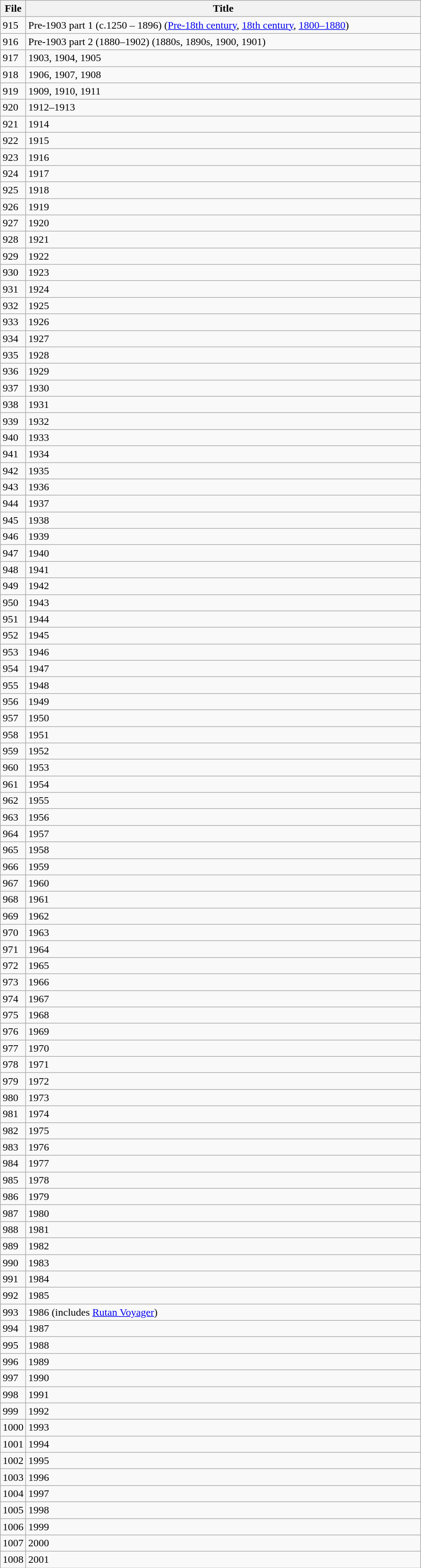<table class="wikitable collapsible collapsed" border="1">
<tr>
<th>File</th>
<th width=600>Title</th>
</tr>
<tr>
<td>915</td>
<td>Pre-1903 part 1 (c.1250 – 1896) (<a href='#'>Pre-18th century</a>, <a href='#'>18th century</a>, <a href='#'>1800–1880</a>)</td>
</tr>
<tr>
<td>916</td>
<td>Pre-1903 part 2 (1880–1902) (1880s, 1890s, 1900, 1901)</td>
</tr>
<tr>
<td>917</td>
<td>1903, 1904, 1905</td>
</tr>
<tr>
<td>918</td>
<td>1906, 1907, 1908</td>
</tr>
<tr>
<td>919</td>
<td>1909, 1910, 1911</td>
</tr>
<tr>
<td>920</td>
<td>1912–1913</td>
</tr>
<tr>
<td>921</td>
<td>1914</td>
</tr>
<tr>
<td>922</td>
<td>1915</td>
</tr>
<tr>
<td>923</td>
<td>1916</td>
</tr>
<tr>
<td>924</td>
<td>1917</td>
</tr>
<tr>
<td>925</td>
<td>1918</td>
</tr>
<tr>
<td>926</td>
<td>1919</td>
</tr>
<tr>
<td>927</td>
<td>1920</td>
</tr>
<tr>
<td>928</td>
<td>1921</td>
</tr>
<tr>
<td>929</td>
<td>1922</td>
</tr>
<tr>
<td>930</td>
<td>1923</td>
</tr>
<tr>
<td>931</td>
<td>1924</td>
</tr>
<tr>
<td>932</td>
<td>1925</td>
</tr>
<tr>
<td>933</td>
<td>1926</td>
</tr>
<tr>
<td>934</td>
<td>1927</td>
</tr>
<tr>
<td>935</td>
<td>1928</td>
</tr>
<tr>
<td>936</td>
<td>1929</td>
</tr>
<tr>
<td>937</td>
<td>1930</td>
</tr>
<tr>
<td>938</td>
<td>1931</td>
</tr>
<tr>
<td>939</td>
<td>1932</td>
</tr>
<tr>
<td>940</td>
<td>1933</td>
</tr>
<tr>
<td>941</td>
<td>1934</td>
</tr>
<tr>
<td>942</td>
<td>1935</td>
</tr>
<tr>
<td>943</td>
<td>1936</td>
</tr>
<tr>
<td>944</td>
<td>1937</td>
</tr>
<tr>
<td>945</td>
<td>1938</td>
</tr>
<tr>
<td>946</td>
<td>1939</td>
</tr>
<tr>
<td>947</td>
<td>1940</td>
</tr>
<tr>
<td>948</td>
<td>1941</td>
</tr>
<tr>
<td>949</td>
<td>1942</td>
</tr>
<tr>
<td>950</td>
<td>1943</td>
</tr>
<tr>
<td>951</td>
<td>1944</td>
</tr>
<tr>
<td>952</td>
<td>1945</td>
</tr>
<tr>
<td>953</td>
<td>1946</td>
</tr>
<tr>
<td>954</td>
<td>1947</td>
</tr>
<tr>
<td>955</td>
<td>1948</td>
</tr>
<tr>
<td>956</td>
<td>1949</td>
</tr>
<tr>
<td>957</td>
<td>1950</td>
</tr>
<tr>
<td>958</td>
<td>1951</td>
</tr>
<tr>
<td>959</td>
<td>1952</td>
</tr>
<tr>
<td>960</td>
<td>1953</td>
</tr>
<tr>
<td>961</td>
<td>1954</td>
</tr>
<tr>
<td>962</td>
<td>1955</td>
</tr>
<tr>
<td>963</td>
<td>1956</td>
</tr>
<tr>
<td>964</td>
<td>1957</td>
</tr>
<tr>
<td>965</td>
<td>1958</td>
</tr>
<tr>
<td>966</td>
<td>1959</td>
</tr>
<tr>
<td>967</td>
<td>1960</td>
</tr>
<tr>
<td>968</td>
<td>1961</td>
</tr>
<tr>
<td>969</td>
<td>1962</td>
</tr>
<tr>
<td>970</td>
<td>1963</td>
</tr>
<tr>
<td>971</td>
<td>1964</td>
</tr>
<tr>
<td>972</td>
<td>1965</td>
</tr>
<tr>
<td>973</td>
<td>1966</td>
</tr>
<tr>
<td>974</td>
<td>1967</td>
</tr>
<tr>
<td>975</td>
<td>1968</td>
</tr>
<tr>
<td>976</td>
<td>1969</td>
</tr>
<tr>
<td>977</td>
<td>1970</td>
</tr>
<tr>
<td>978</td>
<td>1971</td>
</tr>
<tr>
<td>979</td>
<td>1972</td>
</tr>
<tr>
<td>980</td>
<td>1973</td>
</tr>
<tr>
<td>981</td>
<td>1974</td>
</tr>
<tr>
<td>982</td>
<td>1975</td>
</tr>
<tr>
<td>983</td>
<td>1976</td>
</tr>
<tr>
<td>984</td>
<td>1977</td>
</tr>
<tr>
<td>985</td>
<td>1978</td>
</tr>
<tr>
<td>986</td>
<td>1979</td>
</tr>
<tr>
<td>987</td>
<td>1980</td>
</tr>
<tr>
<td>988</td>
<td>1981</td>
</tr>
<tr>
<td>989</td>
<td>1982</td>
</tr>
<tr>
<td>990</td>
<td>1983</td>
</tr>
<tr>
<td>991</td>
<td>1984</td>
</tr>
<tr>
<td>992</td>
<td>1985</td>
</tr>
<tr>
<td>993</td>
<td>1986 (includes <a href='#'>Rutan Voyager</a>)</td>
</tr>
<tr>
<td>994</td>
<td>1987</td>
</tr>
<tr>
<td>995</td>
<td>1988</td>
</tr>
<tr>
<td>996</td>
<td>1989</td>
</tr>
<tr>
<td>997</td>
<td>1990</td>
</tr>
<tr>
<td>998</td>
<td>1991</td>
</tr>
<tr>
<td>999</td>
<td>1992</td>
</tr>
<tr>
<td>1000</td>
<td>1993</td>
</tr>
<tr>
<td>1001</td>
<td>1994</td>
</tr>
<tr>
<td>1002</td>
<td>1995</td>
</tr>
<tr>
<td>1003</td>
<td>1996</td>
</tr>
<tr>
<td>1004</td>
<td>1997</td>
</tr>
<tr>
<td>1005</td>
<td>1998</td>
</tr>
<tr>
<td>1006</td>
<td>1999</td>
</tr>
<tr>
<td>1007</td>
<td>2000</td>
</tr>
<tr>
<td>1008</td>
<td>2001</td>
</tr>
</table>
